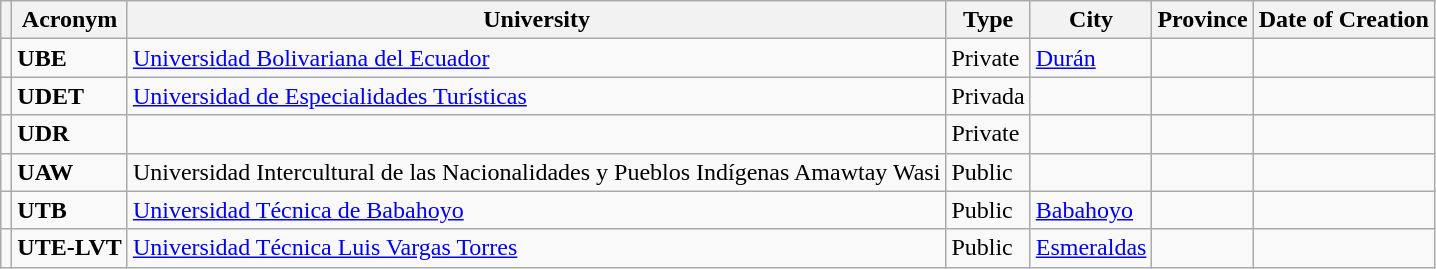<table class="wikitable sortable">
<tr>
<th></th>
<th>Acronym</th>
<th>University</th>
<th>Type</th>
<th>City</th>
<th>Province</th>
<th>Date of Creation</th>
</tr>
<tr>
<td></td>
<td><strong>UBE</strong></td>
<td><a href='#'>Universidad Bolivariana del Ecuador</a></td>
<td>Private</td>
<td> <a href='#'>Durán</a></td>
<td></td>
<td></td>
</tr>
<tr>
<td></td>
<td><strong>UDET</strong></td>
<td><a href='#'>Universidad de Especialidades Turísticas</a></td>
<td>Privada</td>
<td></td>
<td></td>
<td></td>
</tr>
<tr>
<td></td>
<td><strong>UDR</strong></td>
<td></td>
<td>Private</td>
<td></td>
<td></td>
<td></td>
</tr>
<tr>
<td></td>
<td><strong>UAW</strong></td>
<td>Universidad Intercultural de las Nacionalidades y Pueblos Indígenas Amawtay Wasi</td>
<td>Public</td>
<td></td>
<td></td>
<td></td>
</tr>
<tr>
<td></td>
<td><strong>UTB</strong></td>
<td><a href='#'>Universidad Técnica de Babahoyo</a></td>
<td>Public</td>
<td><a href='#'>Babahoyo</a></td>
<td></td>
<td></td>
</tr>
<tr>
<td></td>
<td><strong>UTE-LVT</strong></td>
<td><a href='#'>Universidad Técnica Luis Vargas Torres</a></td>
<td>Public</td>
<td><a href='#'>Esmeraldas</a></td>
<td></td>
<td></td>
</tr>
</table>
